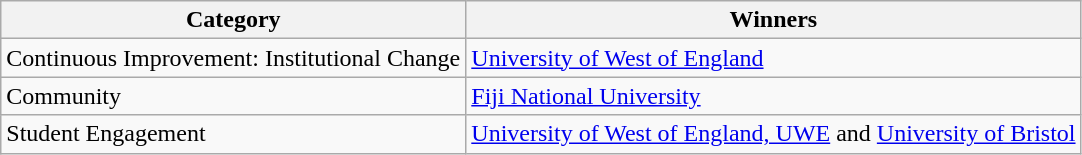<table class="wikitable">
<tr>
<th>Category</th>
<th>Winners</th>
</tr>
<tr>
<td>Continuous Improvement: Institutional Change</td>
<td> <a href='#'>University of West of England</a></td>
</tr>
<tr>
<td>Community</td>
<td> <a href='#'>Fiji National University</a></td>
</tr>
<tr>
<td>Student Engagement</td>
<td> <a href='#'>University of West of England, UWE</a> and <a href='#'>University of Bristol</a></td>
</tr>
</table>
